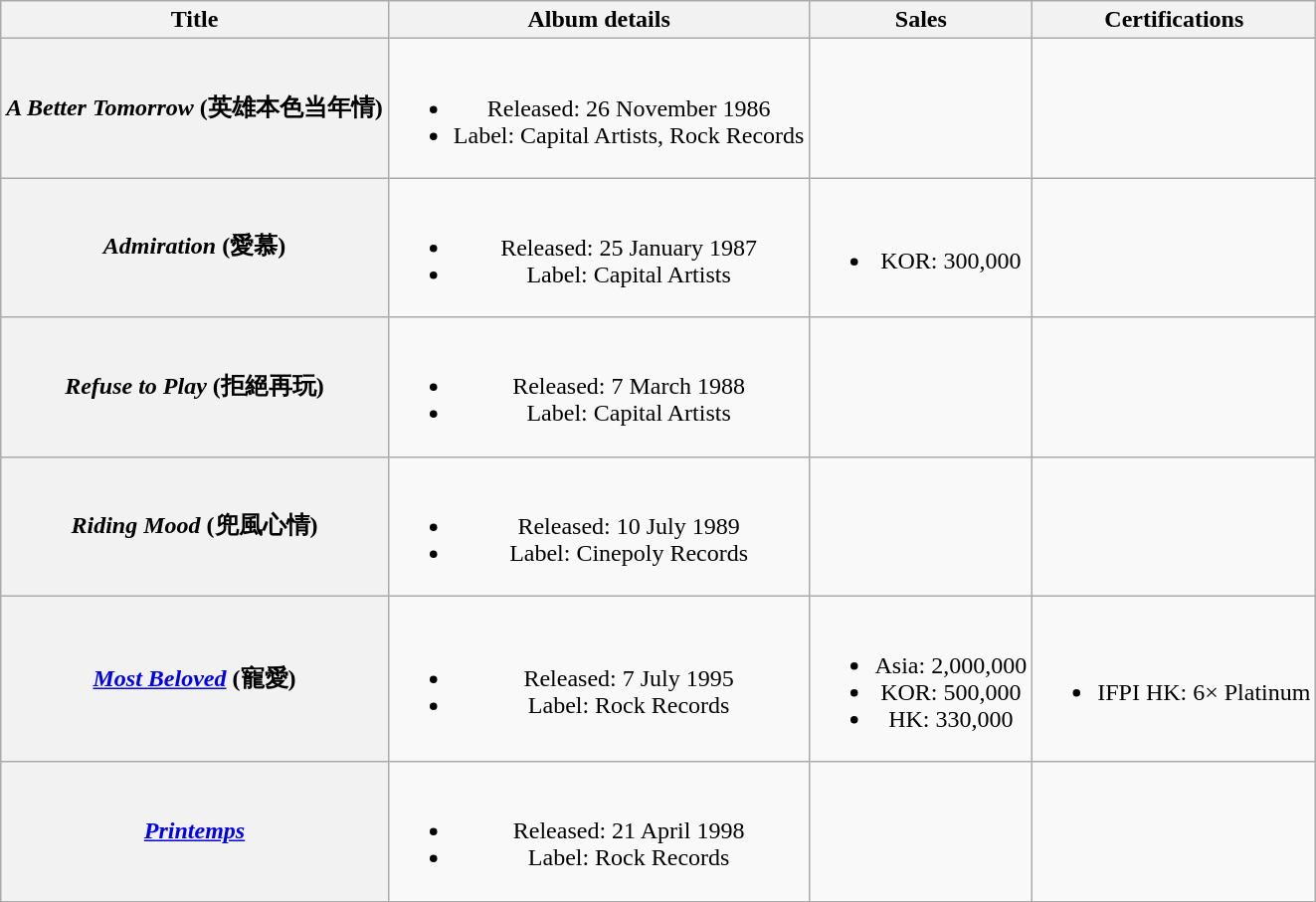<table class="wikitable plainrowheaders" style="text-align:center;">
<tr>
<th rowspan="1">Title</th>
<th rowspan="1">Album details</th>
<th rowspan="1">Sales</th>
<th>Certifications</th>
</tr>
<tr>
<th scope="row"><em>A Better Tomorrow</em> (英雄本色当年情)</th>
<td><br><ul><li>Released: 26 November 1986</li><li>Label: Capital Artists, Rock Records</li></ul></td>
<td></td>
<td></td>
</tr>
<tr>
<th scope="row"><em>Admiration</em> (愛慕)</th>
<td><br><ul><li>Released: 25 January 1987</li><li>Label: Capital Artists</li></ul></td>
<td><br><ul><li>KOR: 300,000</li></ul></td>
<td></td>
</tr>
<tr>
<th scope="row"><em>Refuse to Play</em> (拒絕再玩)</th>
<td><br><ul><li>Released: 7 March 1988</li><li>Label: Capital Artists</li></ul></td>
<td></td>
<td></td>
</tr>
<tr>
<th scope="row"><em>Riding Mood</em> (兜風心情)</th>
<td><br><ul><li>Released: 10 July 1989</li><li>Label: Cinepoly Records</li></ul></td>
<td></td>
<td></td>
</tr>
<tr>
<th scope="row"><em><a href='#'>Most Beloved</a></em> (寵愛)</th>
<td><br><ul><li>Released: 7 July 1995</li><li>Label: Rock Records</li></ul></td>
<td><br><ul><li>Asia: 2,000,000</li><li>KOR: 500,000</li><li>HK: 330,000</li></ul></td>
<td><br><ul><li>IFPI HK: 6× Platinum</li></ul></td>
</tr>
<tr>
<th scope="row"><em><a href='#'>Printemps</a></em></th>
<td><br><ul><li>Released: 21 April 1998</li><li>Label: Rock Records</li></ul></td>
<td></td>
<td></td>
</tr>
</table>
